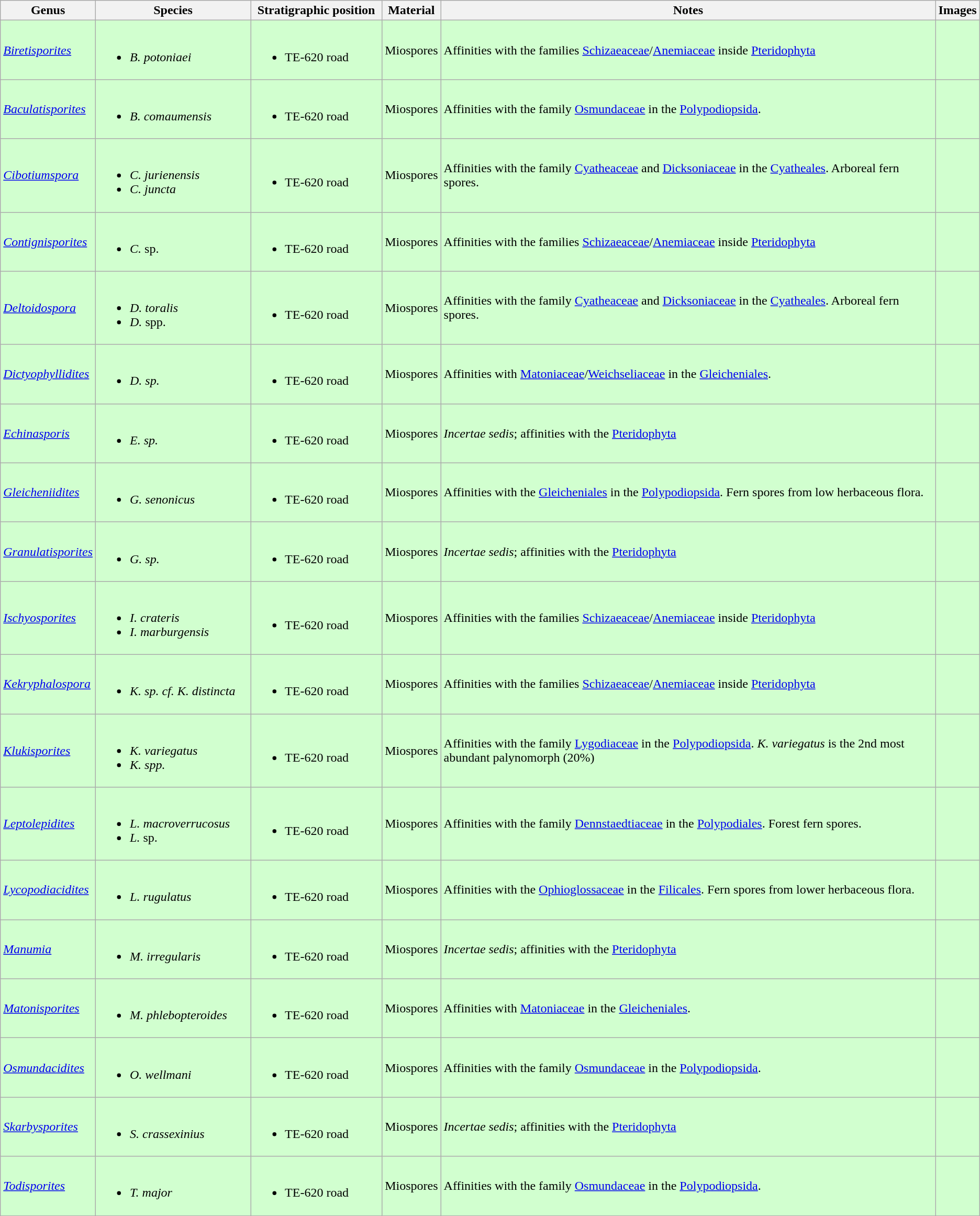<table class="wikitable">
<tr>
<th>Genus</th>
<th width="190px">Species</th>
<th width="160px">Stratigraphic position</th>
<th>Material</th>
<th>Notes</th>
<th>Images</th>
</tr>
<tr>
<td style="background:#D1FFCF;"><em><a href='#'>Biretisporites</a></em></td>
<td style="background:#D1FFCF;"><br><ul><li><em>B. potoniaei</em></li></ul></td>
<td style="background:#D1FFCF;"><br><ul><li>TE-620 road</li></ul></td>
<td style="background:#D1FFCF;">Miospores</td>
<td style="background:#D1FFCF;">Affinities with the families <a href='#'>Schizaeaceae</a>/<a href='#'>Anemiaceae</a> inside <a href='#'>Pteridophyta</a></td>
<td style="background:#D1FFCF;"></td>
</tr>
<tr>
<td style="background:#D1FFCF;"><em><a href='#'>Baculatisporites</a></em></td>
<td style="background:#D1FFCF;"><br><ul><li><em>B. comaumensis</em></li></ul></td>
<td style="background:#D1FFCF;"><br><ul><li>TE-620 road</li></ul></td>
<td style="background:#D1FFCF;">Miospores</td>
<td style="background:#D1FFCF;">Affinities with the family <a href='#'>Osmundaceae</a> in the <a href='#'>Polypodiopsida</a>.</td>
<td style="background:#D1FFCF;"></td>
</tr>
<tr>
<td style="background:#D1FFCF;"><em><a href='#'>Cibotiumspora</a></em></td>
<td style="background:#D1FFCF;"><br><ul><li><em>C. jurienensis</em></li><li><em>C. juncta</em></li></ul></td>
<td style="background:#D1FFCF;"><br><ul><li>TE-620 road</li></ul></td>
<td style="background:#D1FFCF;">Miospores</td>
<td style="background:#D1FFCF;">Affinities with the family <a href='#'>Cyatheaceae</a> and <a href='#'>Dicksoniaceae</a> in the <a href='#'>Cyatheales</a>. Arboreal fern spores.</td>
<td style="background:#D1FFCF;"></td>
</tr>
<tr>
<td style="background:#D1FFCF;"><em><a href='#'>Contignisporites</a></em></td>
<td style="background:#D1FFCF;"><br><ul><li><em>C.</em> sp.</li></ul></td>
<td style="background:#D1FFCF;"><br><ul><li>TE-620 road</li></ul></td>
<td style="background:#D1FFCF;">Miospores</td>
<td style="background:#D1FFCF;">Affinities with the families <a href='#'>Schizaeaceae</a>/<a href='#'>Anemiaceae</a> inside <a href='#'>Pteridophyta</a></td>
<td style="background:#D1FFCF;"></td>
</tr>
<tr>
<td style="background:#D1FFCF;"><em><a href='#'>Deltoidospora</a></em></td>
<td style="background:#D1FFCF;"><br><ul><li><em>D. toralis</em></li><li><em>D.</em> spp.</li></ul></td>
<td style="background:#D1FFCF;"><br><ul><li>TE-620 road</li></ul></td>
<td style="background:#D1FFCF;">Miospores</td>
<td style="background:#D1FFCF;">Affinities with the family <a href='#'>Cyatheaceae</a> and <a href='#'>Dicksoniaceae</a> in the <a href='#'>Cyatheales</a>. Arboreal fern spores.</td>
<td style="background:#D1FFCF;"></td>
</tr>
<tr>
<td style="background:#D1FFCF;"><em><a href='#'>Dictyophyllidites</a></em></td>
<td style="background:#D1FFCF;"><br><ul><li><em>D. sp.</em></li></ul></td>
<td style="background:#D1FFCF;"><br><ul><li>TE-620 road</li></ul></td>
<td style="background:#D1FFCF;">Miospores</td>
<td style="background:#D1FFCF;">Affinities with <a href='#'>Matoniaceae</a>/<a href='#'>Weichseliaceae</a> in the <a href='#'>Gleicheniales</a>.</td>
<td style="background:#D1FFCF;"></td>
</tr>
<tr>
<td style="background:#D1FFCF;"><em><a href='#'>Echinasporis</a></em></td>
<td style="background:#D1FFCF;"><br><ul><li><em>E. sp.</em></li></ul></td>
<td style="background:#D1FFCF;"><br><ul><li>TE-620 road</li></ul></td>
<td style="background:#D1FFCF;">Miospores</td>
<td style="background:#D1FFCF;"><em>Incertae sedis</em>; affinities with the <a href='#'>Pteridophyta</a></td>
<td style="background:#D1FFCF;"></td>
</tr>
<tr>
<td style="background:#D1FFCF;"><em><a href='#'>Gleicheniidites</a></em></td>
<td style="background:#D1FFCF;"><br><ul><li><em>G. senonicus</em></li></ul></td>
<td style="background:#D1FFCF;"><br><ul><li>TE-620 road</li></ul></td>
<td style="background:#D1FFCF;">Miospores</td>
<td style="background:#D1FFCF;">Affinities with the <a href='#'>Gleicheniales</a> in the <a href='#'>Polypodiopsida</a>. Fern spores from low herbaceous flora.</td>
<td style="background:#D1FFCF;"></td>
</tr>
<tr>
<td style="background:#D1FFCF;"><em><a href='#'>Granulatisporites</a></em></td>
<td style="background:#D1FFCF;"><br><ul><li><em>G. sp.</em></li></ul></td>
<td style="background:#D1FFCF;"><br><ul><li>TE-620 road</li></ul></td>
<td style="background:#D1FFCF;">Miospores</td>
<td style="background:#D1FFCF;"><em>Incertae sedis</em>; affinities with the <a href='#'>Pteridophyta</a></td>
<td style="background:#D1FFCF;"></td>
</tr>
<tr>
<td style="background:#D1FFCF;"><em><a href='#'>Ischyosporites</a></em></td>
<td style="background:#D1FFCF;"><br><ul><li><em>I. crateris</em></li><li><em>I. marburgensis</em></li></ul></td>
<td style="background:#D1FFCF;"><br><ul><li>TE-620 road</li></ul></td>
<td style="background:#D1FFCF;">Miospores</td>
<td style="background:#D1FFCF;">Affinities with the families <a href='#'>Schizaeaceae</a>/<a href='#'>Anemiaceae</a> inside <a href='#'>Pteridophyta</a></td>
<td style="background:#D1FFCF;"></td>
</tr>
<tr>
<td style="background:#D1FFCF;"><em><a href='#'>Kekryphalospora</a></em></td>
<td style="background:#D1FFCF;"><br><ul><li><em>K. sp. cf. K. distincta</em></li></ul></td>
<td style="background:#D1FFCF;"><br><ul><li>TE-620 road</li></ul></td>
<td style="background:#D1FFCF;">Miospores</td>
<td style="background:#D1FFCF;">Affinities with the families <a href='#'>Schizaeaceae</a>/<a href='#'>Anemiaceae</a> inside <a href='#'>Pteridophyta</a></td>
<td style="background:#D1FFCF;"></td>
</tr>
<tr>
<td style="background:#D1FFCF;"><em><a href='#'>Klukisporites</a></em></td>
<td style="background:#D1FFCF;"><br><ul><li><em>K. variegatus</em></li><li><em>K. spp.</em></li></ul></td>
<td style="background:#D1FFCF;"><br><ul><li>TE-620 road</li></ul></td>
<td style="background:#D1FFCF;">Miospores</td>
<td style="background:#D1FFCF;">Affinities with the family <a href='#'>Lygodiaceae</a> in the <a href='#'>Polypodiopsida</a>. <em>K.</em> <em>variegatus</em> is the 2nd most abundant palynomorph (20%)</td>
<td style="background:#D1FFCF;"></td>
</tr>
<tr>
<td style="background:#D1FFCF;"><em><a href='#'>Leptolepidites</a></em></td>
<td style="background:#D1FFCF;"><br><ul><li><em>L. macroverrucosus</em></li><li><em>L.</em> sp.</li></ul></td>
<td style="background:#D1FFCF;"><br><ul><li>TE-620 road</li></ul></td>
<td style="background:#D1FFCF;">Miospores</td>
<td style="background:#D1FFCF;">Affinities with the family <a href='#'>Dennstaedtiaceae</a> in the <a href='#'>Polypodiales</a>. Forest fern spores.</td>
<td style="background:#D1FFCF;"></td>
</tr>
<tr>
<td style="background:#D1FFCF;"><em><a href='#'>Lycopodiacidites</a></em></td>
<td style="background:#D1FFCF;"><br><ul><li><em>L. rugulatus</em></li></ul></td>
<td style="background:#D1FFCF;"><br><ul><li>TE-620 road</li></ul></td>
<td style="background:#D1FFCF;">Miospores</td>
<td style="background:#D1FFCF;">Affinities with the <a href='#'>Ophioglossaceae</a> in the <a href='#'>Filicales</a>. Fern spores from lower herbaceous flora.</td>
<td style="background:#D1FFCF;"></td>
</tr>
<tr>
<td style="background:#D1FFCF;"><em><a href='#'>Manumia</a></em></td>
<td style="background:#D1FFCF;"><br><ul><li><em>M. irregularis</em></li></ul></td>
<td style="background:#D1FFCF;"><br><ul><li>TE-620 road</li></ul></td>
<td style="background:#D1FFCF;">Miospores</td>
<td style="background:#D1FFCF;"><em>Incertae sedis</em>; affinities with the <a href='#'>Pteridophyta</a></td>
<td style="background:#D1FFCF;"></td>
</tr>
<tr>
<td style="background:#D1FFCF;"><em><a href='#'>Matonisporites</a></em></td>
<td style="background:#D1FFCF;"><br><ul><li><em>M. phlebopteroides</em></li></ul></td>
<td style="background:#D1FFCF;"><br><ul><li>TE-620 road</li></ul></td>
<td style="background:#D1FFCF;">Miospores</td>
<td style="background:#D1FFCF;">Affinities with <a href='#'>Matoniaceae</a> in the <a href='#'>Gleicheniales</a>.</td>
<td style="background:#D1FFCF;"></td>
</tr>
<tr>
<td style="background:#D1FFCF;"><em><a href='#'>Osmundacidites</a></em></td>
<td style="background:#D1FFCF;"><br><ul><li><em>O. wellmani</em></li></ul></td>
<td style="background:#D1FFCF;"><br><ul><li>TE-620 road</li></ul></td>
<td style="background:#D1FFCF;">Miospores</td>
<td style="background:#D1FFCF;">Affinities with the family <a href='#'>Osmundaceae</a> in the <a href='#'>Polypodiopsida</a>.</td>
<td style="background:#D1FFCF;"></td>
</tr>
<tr>
<td style="background:#D1FFCF;"><em><a href='#'>Skarbysporites</a></em></td>
<td style="background:#D1FFCF;"><br><ul><li><em>S. crassexinius</em></li></ul></td>
<td style="background:#D1FFCF;"><br><ul><li>TE-620 road</li></ul></td>
<td style="background:#D1FFCF;">Miospores</td>
<td style="background:#D1FFCF;"><em>Incertae sedis</em>; affinities with the <a href='#'>Pteridophyta</a></td>
<td style="background:#D1FFCF;"></td>
</tr>
<tr>
<td style="background:#D1FFCF;"><em><a href='#'>Todisporites</a></em></td>
<td style="background:#D1FFCF;"><br><ul><li><em>T. major</em></li></ul></td>
<td style="background:#D1FFCF;"><br><ul><li>TE-620 road</li></ul></td>
<td style="background:#D1FFCF;">Miospores</td>
<td style="background:#D1FFCF;">Affinities with the family <a href='#'>Osmundaceae</a> in the <a href='#'>Polypodiopsida</a>.</td>
<td style="background:#D1FFCF;"></td>
</tr>
</table>
